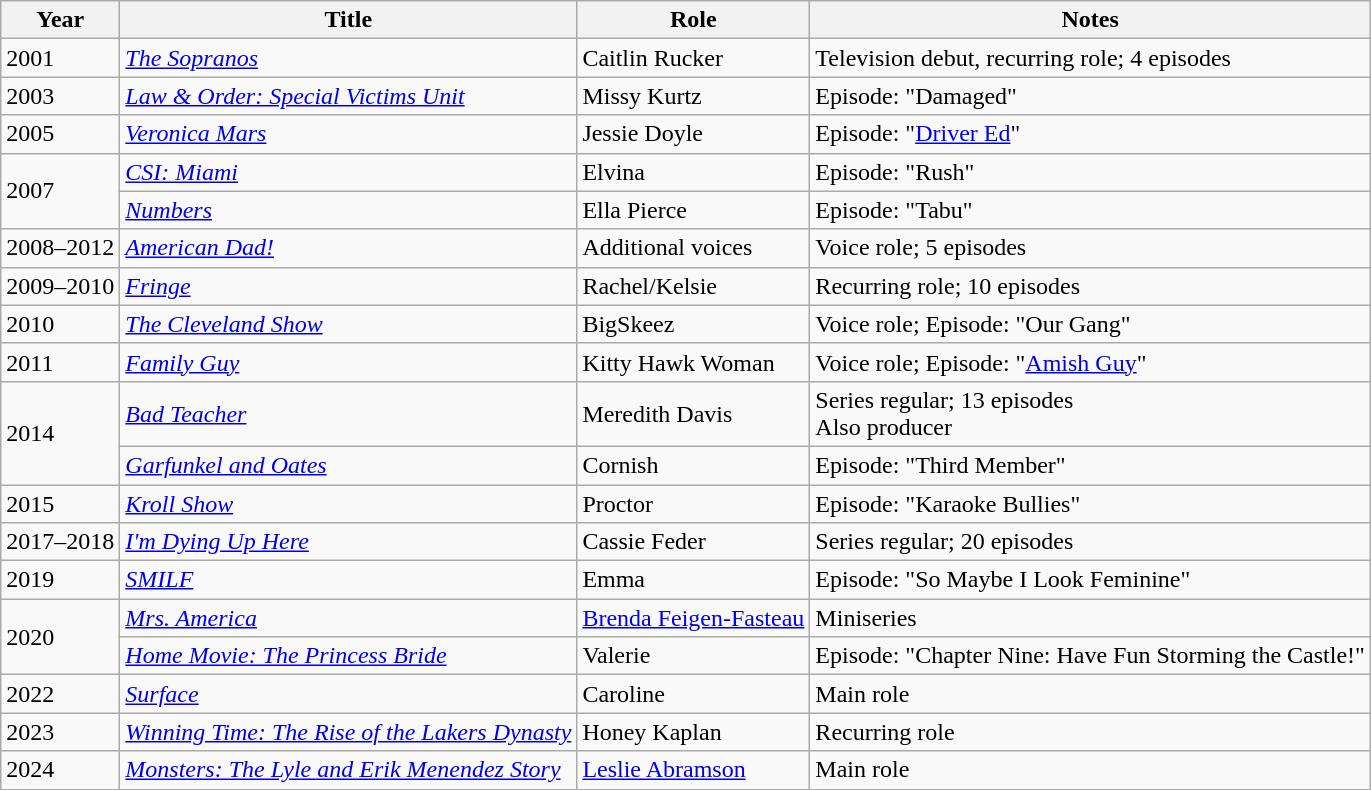<table class="wikitable">
<tr>
<th>Year</th>
<th>Title</th>
<th>Role</th>
<th>Notes</th>
</tr>
<tr>
<td>2001</td>
<td><em><a href='#'>The Sopranos</a></em></td>
<td>Caitlin Rucker</td>
<td>Television debut, recurring role; 4 episodes</td>
</tr>
<tr>
<td>2003</td>
<td><em><a href='#'>Law & Order: Special Victims Unit</a></em></td>
<td>Missy Kurtz</td>
<td>Episode: "Damaged"</td>
</tr>
<tr>
<td>2005</td>
<td><em><a href='#'>Veronica Mars</a></em></td>
<td>Jessie Doyle</td>
<td>Episode: "<a href='#'>Driver Ed</a>"</td>
</tr>
<tr>
<td rowspan="2">2007</td>
<td><em><a href='#'>CSI: Miami</a></em></td>
<td>Elvina</td>
<td>Episode: "Rush"</td>
</tr>
<tr>
<td><em><a href='#'>Numbers</a></em></td>
<td>Ella Pierce</td>
<td>Episode: "Tabu"</td>
</tr>
<tr>
<td>2008–2012</td>
<td><em><a href='#'>American Dad!</a></em></td>
<td>Additional voices</td>
<td>Voice role; 5 episodes</td>
</tr>
<tr>
<td>2009–2010</td>
<td><em><a href='#'>Fringe</a></em></td>
<td>Rachel/Kelsie</td>
<td>Recurring role; 10 episodes</td>
</tr>
<tr>
<td>2010</td>
<td><em><a href='#'>The Cleveland Show</a></em></td>
<td>BigSkeez</td>
<td>Voice role; Episode: "Our Gang"</td>
</tr>
<tr>
<td>2011</td>
<td><em><a href='#'>Family Guy</a></em></td>
<td>Kitty Hawk Woman</td>
<td>Voice role; Episode: "<a href='#'>Amish Guy</a>"</td>
</tr>
<tr>
<td rowspan="2">2014</td>
<td><em><a href='#'>Bad Teacher</a></em></td>
<td>Meredith Davis</td>
<td>Series regular; 13 episodes<br>Also producer</td>
</tr>
<tr>
<td><em><a href='#'>Garfunkel and Oates</a></em></td>
<td>Cornish</td>
<td>Episode: "Third Member"</td>
</tr>
<tr>
<td>2015</td>
<td><em><a href='#'>Kroll Show</a></em></td>
<td>Proctor</td>
<td>Episode: "Karaoke Bullies"</td>
</tr>
<tr>
<td>2017–2018</td>
<td><em><a href='#'>I'm Dying Up Here</a></em></td>
<td>Cassie Feder</td>
<td>Series regular; 20 episodes</td>
</tr>
<tr>
<td>2019</td>
<td><em><a href='#'>SMILF</a></em></td>
<td>Emma</td>
<td>Episode: "So Maybe I Look Feminine"</td>
</tr>
<tr>
<td rowspan="2">2020</td>
<td><em><a href='#'>Mrs. America</a></em></td>
<td><a href='#'>Brenda Feigen-Fasteau</a></td>
<td>Miniseries</td>
</tr>
<tr>
<td><em><a href='#'>Home Movie: The Princess Bride</a></em></td>
<td>Valerie</td>
<td>Episode: "Chapter Nine: Have Fun Storming the Castle!"</td>
</tr>
<tr>
<td>2022</td>
<td><em><a href='#'>Surface</a></em></td>
<td>Caroline</td>
<td>Main role</td>
</tr>
<tr>
<td>2023</td>
<td><em><a href='#'>Winning Time: The Rise of the Lakers Dynasty</a></em></td>
<td>Honey Kaplan</td>
<td>Recurring role</td>
</tr>
<tr>
<td>2024</td>
<td><em><a href='#'>Monsters: The Lyle and Erik Menendez Story</a></em></td>
<td><a href='#'>Leslie Abramson</a></td>
<td>Main role</td>
</tr>
</table>
